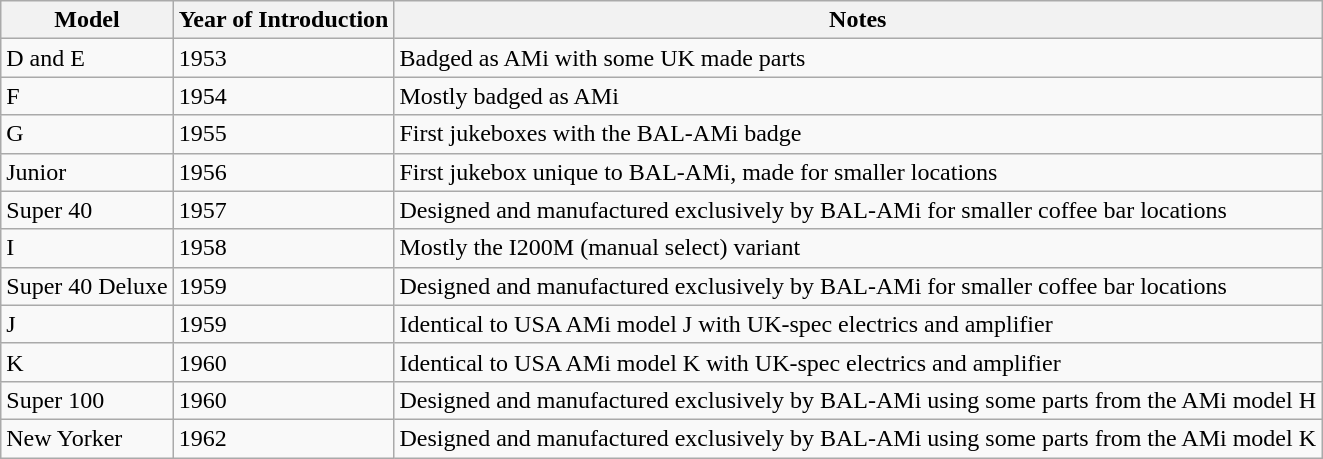<table class="wikitable">
<tr>
<th>Model</th>
<th>Year of Introduction</th>
<th>Notes</th>
</tr>
<tr>
<td>D and E</td>
<td>1953</td>
<td>Badged as AMi with some UK made parts</td>
</tr>
<tr>
<td>F</td>
<td>1954</td>
<td>Mostly badged as AMi</td>
</tr>
<tr>
<td>G</td>
<td>1955</td>
<td>First jukeboxes with the BAL-AMi badge</td>
</tr>
<tr>
<td>Junior</td>
<td>1956</td>
<td>First jukebox unique to BAL-AMi, made for smaller locations</td>
</tr>
<tr>
<td>Super 40</td>
<td>1957</td>
<td>Designed and manufactured exclusively by BAL-AMi for smaller coffee bar locations</td>
</tr>
<tr>
<td>I</td>
<td>1958</td>
<td>Mostly the I200M (manual select) variant</td>
</tr>
<tr>
<td>Super 40 Deluxe</td>
<td>1959</td>
<td>Designed and manufactured exclusively by BAL-AMi for smaller coffee bar locations</td>
</tr>
<tr>
<td>J</td>
<td>1959</td>
<td>Identical to USA AMi model J with UK-spec electrics and amplifier</td>
</tr>
<tr>
<td>K</td>
<td>1960</td>
<td>Identical to USA AMi model K with UK-spec electrics and amplifier</td>
</tr>
<tr>
<td>Super 100</td>
<td>1960</td>
<td>Designed and manufactured exclusively by BAL-AMi using some parts from the AMi model H</td>
</tr>
<tr>
<td>New Yorker</td>
<td>1962</td>
<td>Designed and manufactured exclusively by BAL-AMi using some parts from the AMi model K</td>
</tr>
</table>
